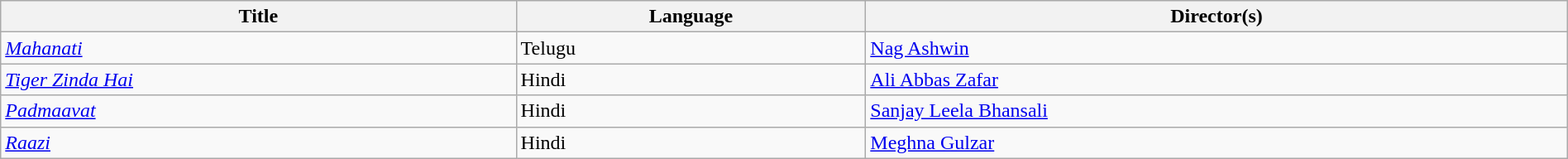<table class="wikitable" style="width:100%;" cellpadding="5">
<tr>
<th scope="col">Title</th>
<th scope="col">Language</th>
<th scope="col">Director(s)</th>
</tr>
<tr>
<td><em><a href='#'>Mahanati</a></em></td>
<td>Telugu</td>
<td><a href='#'>Nag Ashwin</a></td>
</tr>
<tr>
<td><em><a href='#'>Tiger Zinda Hai</a></em></td>
<td>Hindi</td>
<td><a href='#'>Ali Abbas Zafar</a></td>
</tr>
<tr>
<td><em><a href='#'>Padmaavat</a></em></td>
<td>Hindi</td>
<td><a href='#'>Sanjay Leela Bhansali</a></td>
</tr>
<tr>
<td><em><a href='#'>Raazi</a></em></td>
<td>Hindi</td>
<td><a href='#'>Meghna Gulzar</a></td>
</tr>
</table>
